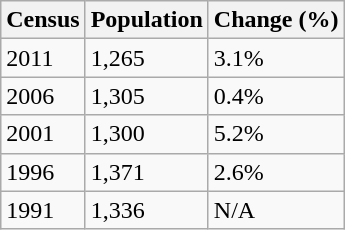<table class="wikitable">
<tr>
<th>Census</th>
<th>Population</th>
<th>Change (%)</th>
</tr>
<tr>
<td>2011</td>
<td>1,265</td>
<td> 3.1%</td>
</tr>
<tr>
<td>2006</td>
<td>1,305</td>
<td> 0.4%</td>
</tr>
<tr>
<td>2001</td>
<td>1,300</td>
<td> 5.2%</td>
</tr>
<tr>
<td>1996</td>
<td>1,371</td>
<td> 2.6%</td>
</tr>
<tr>
<td>1991</td>
<td>1,336</td>
<td>N/A</td>
</tr>
</table>
